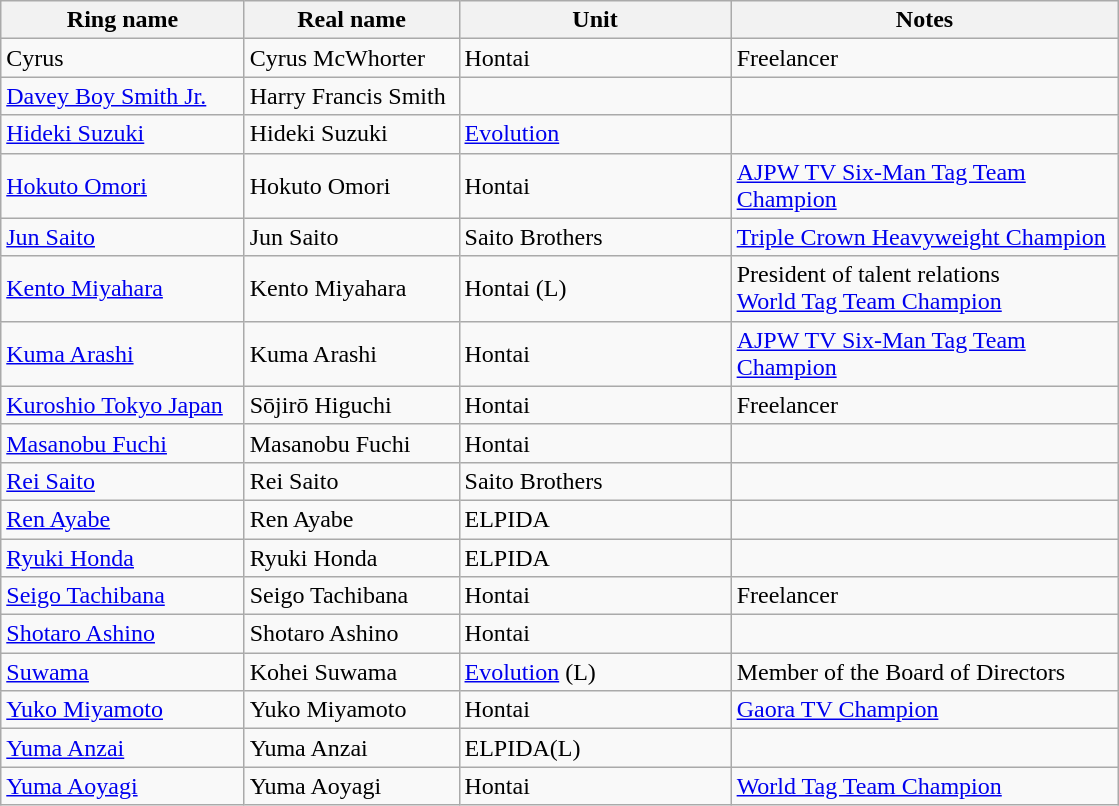<table class="wikitable sortable" align="left center" width="59%">
<tr>
<th width="17%">Ring name</th>
<th width="15%">Real name</th>
<th width="19%">Unit</th>
<th width="27%">Notes</th>
</tr>
<tr>
<td>Cyrus</td>
<td>Cyrus McWhorter</td>
<td>Hontai</td>
<td>Freelancer</td>
</tr>
<tr>
<td><a href='#'>Davey Boy Smith Jr.</a></td>
<td>Harry Francis Smith</td>
<td></td>
<td></td>
</tr>
<tr>
<td><a href='#'>Hideki Suzuki</a></td>
<td>Hideki Suzuki</td>
<td><a href='#'>Evolution</a></td>
<td></td>
</tr>
<tr>
<td><a href='#'>Hokuto Omori</a></td>
<td>Hokuto Omori</td>
<td>Hontai</td>
<td><a href='#'>AJPW TV Six-Man Tag Team Champion</a></td>
</tr>
<tr>
<td><a href='#'>Jun Saito</a></td>
<td>Jun Saito</td>
<td>Saito Brothers</td>
<td><a href='#'>Triple Crown Heavyweight Champion</a></td>
</tr>
<tr>
<td><a href='#'>Kento Miyahara</a></td>
<td>Kento Miyahara</td>
<td>Hontai (L)</td>
<td>President of talent relations<br><a href='#'>World Tag Team Champion</a></td>
</tr>
<tr>
<td><a href='#'>Kuma Arashi</a></td>
<td>Kuma Arashi</td>
<td>Hontai</td>
<td><a href='#'>AJPW TV Six-Man Tag Team Champion</a></td>
</tr>
<tr>
<td><a href='#'>Kuroshio Tokyo Japan</a></td>
<td>Sōjirō Higuchi</td>
<td>Hontai</td>
<td>Freelancer</td>
</tr>
<tr>
<td><a href='#'>Masanobu Fuchi</a></td>
<td>Masanobu Fuchi</td>
<td>Hontai</td>
<td></td>
</tr>
<tr>
<td><a href='#'>Rei Saito</a></td>
<td>Rei Saito</td>
<td>Saito Brothers</td>
<td></td>
</tr>
<tr>
<td><a href='#'>Ren Ayabe</a></td>
<td>Ren Ayabe</td>
<td>ELPIDA</td>
<td></td>
</tr>
<tr>
<td><a href='#'>Ryuki Honda</a></td>
<td>Ryuki Honda</td>
<td>ELPIDA</td>
<td></td>
</tr>
<tr>
<td><a href='#'>Seigo Tachibana</a></td>
<td>Seigo Tachibana</td>
<td>Hontai</td>
<td>Freelancer</td>
</tr>
<tr>
<td><a href='#'>Shotaro Ashino</a></td>
<td>Shotaro Ashino</td>
<td>Hontai</td>
<td></td>
</tr>
<tr>
<td><a href='#'>Suwama</a></td>
<td>Kohei Suwama</td>
<td><a href='#'>Evolution</a> (L)</td>
<td>Member of the Board of Directors</td>
</tr>
<tr>
<td><a href='#'>Yuko Miyamoto</a></td>
<td>Yuko Miyamoto</td>
<td>Hontai</td>
<td><a href='#'>Gaora TV Champion</a></td>
</tr>
<tr>
<td><a href='#'>Yuma Anzai</a></td>
<td>Yuma Anzai</td>
<td>ELPIDA(L)</td>
<td></td>
</tr>
<tr>
<td><a href='#'>Yuma Aoyagi</a></td>
<td>Yuma Aoyagi</td>
<td>Hontai</td>
<td><a href='#'>World Tag Team Champion</a></td>
</tr>
</table>
